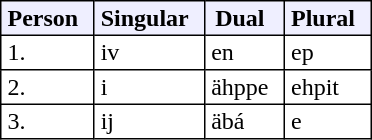<table style="border: 1px #000000 solid; border-collapse: collapse;">
<tr>
<th style="border: 1px #000000 solid; padding: 2px 10px 2px 4px; background-color: #EFEFFF;">Person</th>
<th style="border: 1px #000000 solid; padding: 2px 10px 2px 4px; background-color: #EFEFFF;">Singular</th>
<th style="border: 1px #000000 solid; padding: 2px 10px 2px 4px; background-color: #EFEFFF;">Dual</th>
<th style="border: 1px #000000 solid; padding: 2px 10px 2px 4px; background-color: #EFEFFF;">Plural</th>
</tr>
<tr>
<td style="border: 1px #000000 solid; padding: 2px 10px 2px 4px;">1.</td>
<td style="border: 1px #000000 solid; padding: 2px 10px 2px 4px;">iv</td>
<td style="border: 1px #000000 solid; padding: 2px 10px 2px 4px;">en</td>
<td style="border: 1px #000000 solid; padding: 2px 10px 2px 4px;">ep</td>
</tr>
<tr>
<td style="border: 1px #000000 solid; padding: 2px 10px 2px 4px;">2.</td>
<td style="border: 1px #000000 solid; padding: 2px 10px 2px 4px;">i</td>
<td style="border: 1px #000000 solid; padding: 2px 10px 2px 4px;">ähppe</td>
<td style="border: 1px #000000 solid; padding: 2px 10px 2px 4px;">ehpit</td>
</tr>
<tr>
<td style="border: 1px #000000 solid; padding: 2px 10px 2px 4px;">3.</td>
<td style="border: 1px #000000 solid; padding: 2px 10px 2px 4px;">ij</td>
<td style="border: 1px #000000 solid; padding: 2px 10px 2px 4px;">äbá</td>
<td style="border: 1px #000000 solid; padding: 2px 10px 2px 4px;">e</td>
</tr>
</table>
